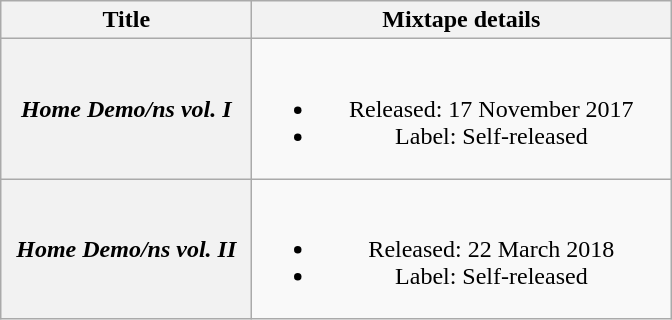<table class="wikitable plainrowheaders" style="text-align:center">
<tr>
<th scope="col" style="width:10em;">Title</th>
<th scope="col" style="width:17em;">Mixtape details</th>
</tr>
<tr>
<th scope="row"><em>Home Demo/ns vol. I</em></th>
<td><br><ul><li>Released: 17 November 2017</li><li>Label: Self-released</li></ul></td>
</tr>
<tr>
<th scope="row"><em>Home Demo/ns vol. II</em></th>
<td><br><ul><li>Released: 22 March 2018</li><li>Label: Self-released</li></ul></td>
</tr>
</table>
